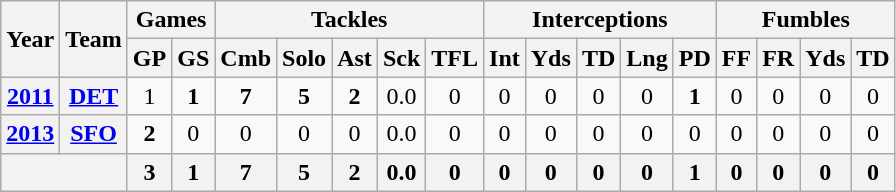<table class="wikitable" style="text-align:center">
<tr>
<th rowspan="2">Year</th>
<th rowspan="2">Team</th>
<th colspan="2">Games</th>
<th colspan="5">Tackles</th>
<th colspan="5">Interceptions</th>
<th colspan="4">Fumbles</th>
</tr>
<tr>
<th>GP</th>
<th>GS</th>
<th>Cmb</th>
<th>Solo</th>
<th>Ast</th>
<th>Sck</th>
<th>TFL</th>
<th>Int</th>
<th>Yds</th>
<th>TD</th>
<th>Lng</th>
<th>PD</th>
<th>FF</th>
<th>FR</th>
<th>Yds</th>
<th>TD</th>
</tr>
<tr>
<th><a href='#'>2011</a></th>
<th><a href='#'>DET</a></th>
<td>1</td>
<td><strong>1</strong></td>
<td><strong>7</strong></td>
<td><strong>5</strong></td>
<td><strong>2</strong></td>
<td>0.0</td>
<td>0</td>
<td>0</td>
<td>0</td>
<td>0</td>
<td>0</td>
<td><strong>1</strong></td>
<td>0</td>
<td>0</td>
<td>0</td>
<td>0</td>
</tr>
<tr>
<th><a href='#'>2013</a></th>
<th><a href='#'>SFO</a></th>
<td><strong>2</strong></td>
<td>0</td>
<td>0</td>
<td>0</td>
<td>0</td>
<td>0.0</td>
<td>0</td>
<td>0</td>
<td>0</td>
<td>0</td>
<td>0</td>
<td>0</td>
<td>0</td>
<td>0</td>
<td>0</td>
<td>0</td>
</tr>
<tr>
<th colspan="2"></th>
<th>3</th>
<th>1</th>
<th>7</th>
<th>5</th>
<th>2</th>
<th>0.0</th>
<th>0</th>
<th>0</th>
<th>0</th>
<th>0</th>
<th>0</th>
<th>1</th>
<th>0</th>
<th>0</th>
<th>0</th>
<th>0</th>
</tr>
</table>
